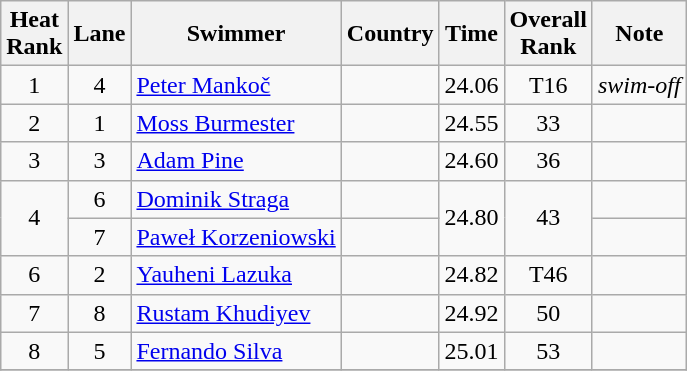<table class="wikitable" style="text-align:center">
<tr>
<th>Heat <br>Rank</th>
<th>Lane</th>
<th>Swimmer</th>
<th>Country</th>
<th>Time</th>
<th>Overall<br>Rank</th>
<th>Note</th>
</tr>
<tr>
<td>1</td>
<td>4</td>
<td align=left><a href='#'>Peter Mankoč</a></td>
<td align=left></td>
<td>24.06</td>
<td>T16</td>
<td><em>swim-off</em></td>
</tr>
<tr>
<td>2</td>
<td>1</td>
<td align=left><a href='#'>Moss Burmester</a></td>
<td align=left></td>
<td>24.55</td>
<td>33</td>
<td></td>
</tr>
<tr>
<td>3</td>
<td>3</td>
<td align=left><a href='#'>Adam Pine</a></td>
<td align=left></td>
<td>24.60</td>
<td>36</td>
<td></td>
</tr>
<tr>
<td rowspan=2>4</td>
<td>6</td>
<td align=left><a href='#'>Dominik Straga</a></td>
<td align=left></td>
<td rowspan=2>24.80</td>
<td rowspan=2>43</td>
<td></td>
</tr>
<tr>
<td>7</td>
<td align=left><a href='#'>Paweł Korzeniowski</a></td>
<td align=left></td>
<td></td>
</tr>
<tr>
<td>6</td>
<td>2</td>
<td align=left><a href='#'>Yauheni Lazuka</a></td>
<td align=left></td>
<td>24.82</td>
<td>T46</td>
<td></td>
</tr>
<tr>
<td>7</td>
<td>8</td>
<td align=left><a href='#'>Rustam Khudiyev</a></td>
<td align=left></td>
<td>24.92</td>
<td>50</td>
<td></td>
</tr>
<tr>
<td>8</td>
<td>5</td>
<td align=left><a href='#'>Fernando Silva</a></td>
<td align=left></td>
<td>25.01</td>
<td>53</td>
<td></td>
</tr>
<tr>
</tr>
</table>
